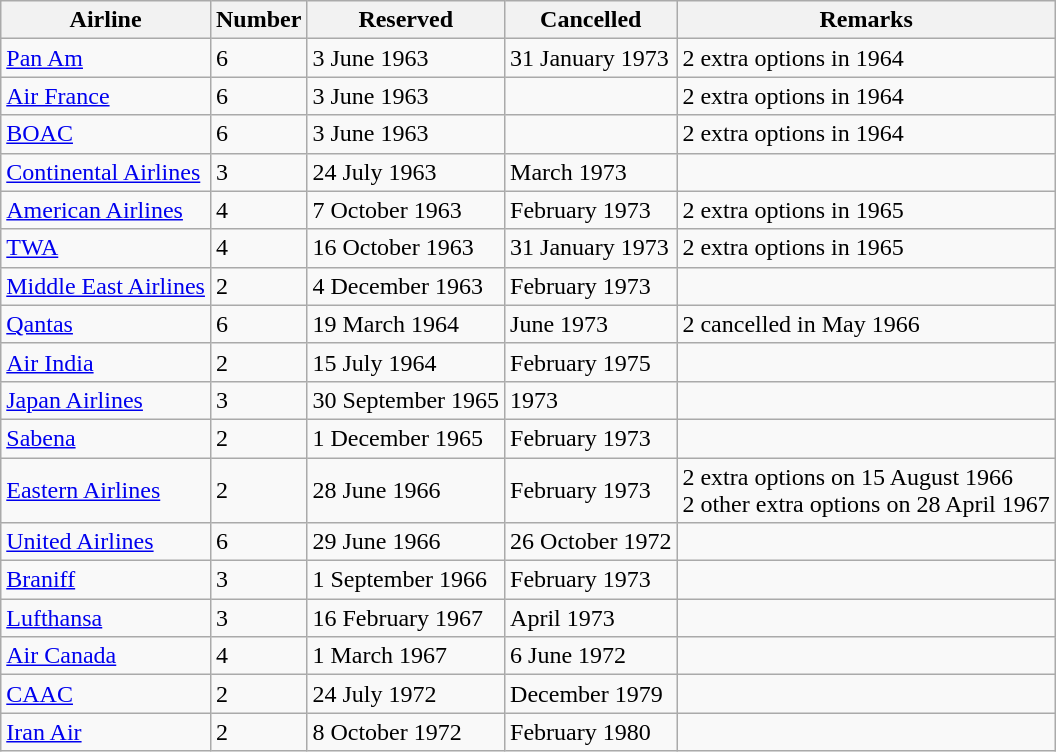<table class="wikitable sortable">
<tr>
<th>Airline</th>
<th>Number</th>
<th>Reserved</th>
<th>Cancelled</th>
<th>Remarks</th>
</tr>
<tr>
<td><a href='#'>Pan Am</a></td>
<td>6</td>
<td>3 June 1963</td>
<td>31 January 1973</td>
<td>2 extra options in 1964</td>
</tr>
<tr>
<td><a href='#'>Air France</a></td>
<td>6</td>
<td>3 June 1963</td>
<td></td>
<td>2 extra options in 1964</td>
</tr>
<tr>
<td><a href='#'>BOAC</a></td>
<td>6</td>
<td>3 June 1963</td>
<td></td>
<td>2 extra options in 1964</td>
</tr>
<tr>
<td><a href='#'>Continental Airlines</a></td>
<td>3</td>
<td>24 July 1963</td>
<td>March 1973</td>
<td></td>
</tr>
<tr>
<td><a href='#'>American Airlines</a></td>
<td>4</td>
<td>7 October 1963</td>
<td>February 1973</td>
<td>2 extra options in 1965</td>
</tr>
<tr>
<td><a href='#'>TWA</a></td>
<td>4</td>
<td>16 October 1963</td>
<td>31 January 1973</td>
<td>2 extra options in 1965</td>
</tr>
<tr>
<td><a href='#'>Middle East Airlines</a></td>
<td>2</td>
<td>4 December 1963</td>
<td>February 1973</td>
<td></td>
</tr>
<tr>
<td><a href='#'>Qantas</a></td>
<td>6</td>
<td>19 March 1964</td>
<td>June 1973</td>
<td>2 cancelled in May 1966</td>
</tr>
<tr>
<td><a href='#'>Air India</a></td>
<td>2</td>
<td>15 July 1964</td>
<td>February 1975</td>
<td></td>
</tr>
<tr>
<td><a href='#'>Japan Airlines</a></td>
<td>3</td>
<td>30 September 1965</td>
<td>1973</td>
<td></td>
</tr>
<tr>
<td><a href='#'>Sabena</a></td>
<td>2</td>
<td>1 December 1965</td>
<td>February 1973</td>
<td></td>
</tr>
<tr>
<td><a href='#'>Eastern Airlines</a></td>
<td>2</td>
<td>28 June 1966</td>
<td>February 1973</td>
<td>2 extra options on 15 August 1966 <br>2 other extra options on 28 April 1967</td>
</tr>
<tr>
<td><a href='#'>United Airlines</a></td>
<td>6</td>
<td>29 June 1966</td>
<td>26 October 1972</td>
<td></td>
</tr>
<tr>
<td><a href='#'>Braniff</a></td>
<td>3</td>
<td>1 September 1966</td>
<td>February 1973</td>
<td></td>
</tr>
<tr>
<td><a href='#'>Lufthansa</a></td>
<td>3</td>
<td>16 February 1967</td>
<td>April 1973</td>
<td></td>
</tr>
<tr>
<td><a href='#'>Air Canada</a></td>
<td>4</td>
<td>1 March 1967</td>
<td>6 June 1972</td>
<td></td>
</tr>
<tr>
<td><a href='#'>CAAC</a></td>
<td>2</td>
<td>24 July 1972</td>
<td>December 1979</td>
<td></td>
</tr>
<tr>
<td><a href='#'>Iran Air</a></td>
<td>2</td>
<td>8 October 1972</td>
<td>February 1980</td>
<td></td>
</tr>
</table>
